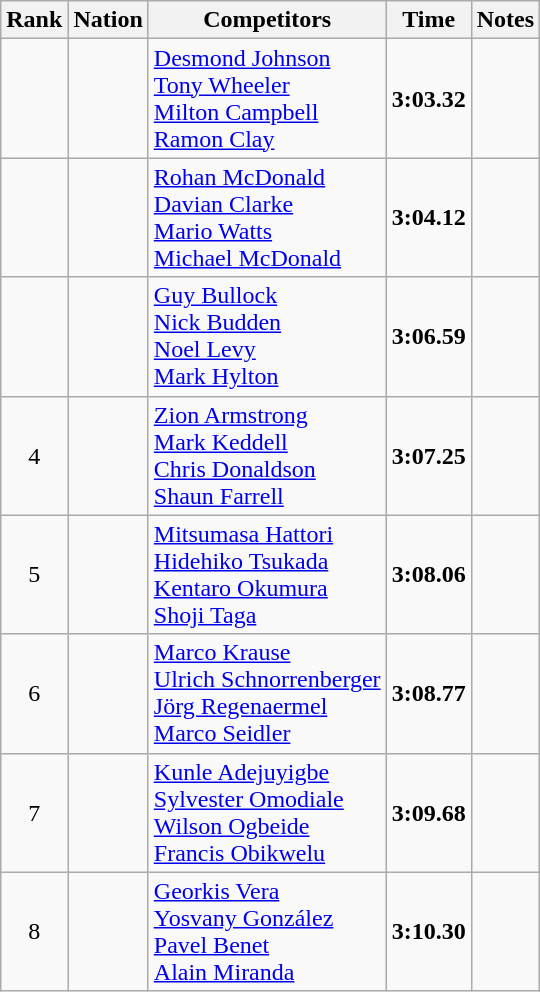<table class="wikitable sortable" style="text-align:center">
<tr>
<th>Rank</th>
<th>Nation</th>
<th>Competitors</th>
<th>Time</th>
<th>Notes</th>
</tr>
<tr>
<td></td>
<td align=left></td>
<td align=left><a href='#'>Desmond Johnson</a><br><a href='#'>Tony Wheeler</a><br><a href='#'>Milton Campbell</a><br><a href='#'>Ramon Clay</a></td>
<td><strong>3:03.32</strong></td>
<td></td>
</tr>
<tr>
<td></td>
<td align=left></td>
<td align=left><a href='#'>Rohan McDonald</a><br><a href='#'>Davian Clarke</a><br><a href='#'>Mario Watts</a><br><a href='#'>Michael McDonald</a></td>
<td><strong>3:04.12</strong></td>
<td></td>
</tr>
<tr>
<td></td>
<td align=left></td>
<td align=left><a href='#'>Guy Bullock</a><br><a href='#'>Nick Budden</a><br><a href='#'>Noel Levy</a><br><a href='#'>Mark Hylton</a></td>
<td><strong>3:06.59</strong></td>
<td></td>
</tr>
<tr>
<td>4</td>
<td align=left></td>
<td align=left><a href='#'>Zion Armstrong</a><br><a href='#'>Mark Keddell</a><br><a href='#'>Chris Donaldson</a><br><a href='#'>Shaun Farrell</a></td>
<td><strong>3:07.25</strong></td>
<td></td>
</tr>
<tr>
<td>5</td>
<td align=left></td>
<td align=left><a href='#'>Mitsumasa Hattori</a><br><a href='#'>Hidehiko Tsukada</a><br><a href='#'>Kentaro Okumura</a><br><a href='#'>Shoji Taga</a></td>
<td><strong>3:08.06</strong></td>
<td></td>
</tr>
<tr>
<td>6</td>
<td align=left></td>
<td align=left><a href='#'>Marco Krause</a><br><a href='#'>Ulrich Schnorrenberger</a><br><a href='#'>Jörg Regenaermel</a><br><a href='#'>Marco Seidler</a></td>
<td><strong>3:08.77</strong></td>
<td></td>
</tr>
<tr>
<td>7</td>
<td align=left></td>
<td align=left><a href='#'>Kunle Adejuyigbe</a><br><a href='#'>Sylvester Omodiale</a><br><a href='#'>Wilson Ogbeide</a><br><a href='#'>Francis Obikwelu</a></td>
<td><strong>3:09.68</strong></td>
<td></td>
</tr>
<tr>
<td>8</td>
<td align=left></td>
<td align=left><a href='#'>Georkis Vera</a><br><a href='#'>Yosvany González</a><br><a href='#'>Pavel Benet</a><br><a href='#'>Alain Miranda</a></td>
<td><strong>3:10.30</strong></td>
<td></td>
</tr>
</table>
